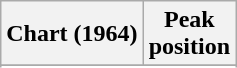<table class="wikitable plainrowheaders sortable" style="text-align:left;">
<tr>
<th>Chart (1964)</th>
<th>Peak<br>position</th>
</tr>
<tr>
</tr>
<tr>
</tr>
</table>
